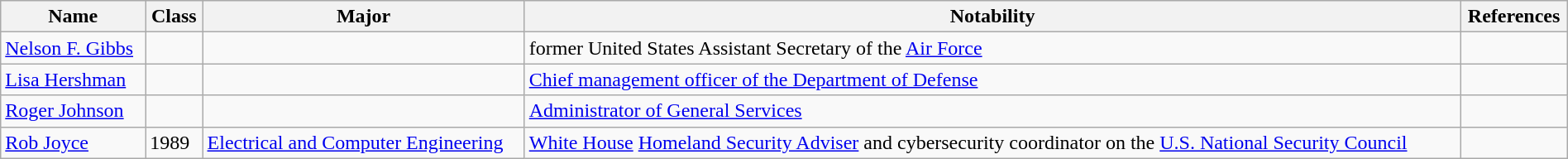<table class="wikitable sortable" style="width:100%;">
<tr>
<th>Name</th>
<th>Class</th>
<th>Major</th>
<th>Notability</th>
<th>References</th>
</tr>
<tr>
<td><a href='#'>Nelson F. Gibbs</a></td>
<td></td>
<td></td>
<td>former United States Assistant Secretary of the <a href='#'>Air Force</a></td>
<td></td>
</tr>
<tr>
<td><a href='#'>Lisa Hershman</a></td>
<td></td>
<td></td>
<td><a href='#'>Chief management officer of the Department of Defense</a></td>
<td></td>
</tr>
<tr>
<td><a href='#'>Roger Johnson</a></td>
<td></td>
<td></td>
<td><a href='#'>Administrator of General Services</a></td>
<td></td>
</tr>
<tr>
<td><a href='#'>Rob Joyce</a></td>
<td>1989</td>
<td><a href='#'>Electrical and Computer Engineering</a></td>
<td><a href='#'>White House</a> <a href='#'>Homeland Security Adviser</a> and cybersecurity coordinator on the <a href='#'>U.S. National Security Council</a></td>
<td></td>
</tr>
</table>
